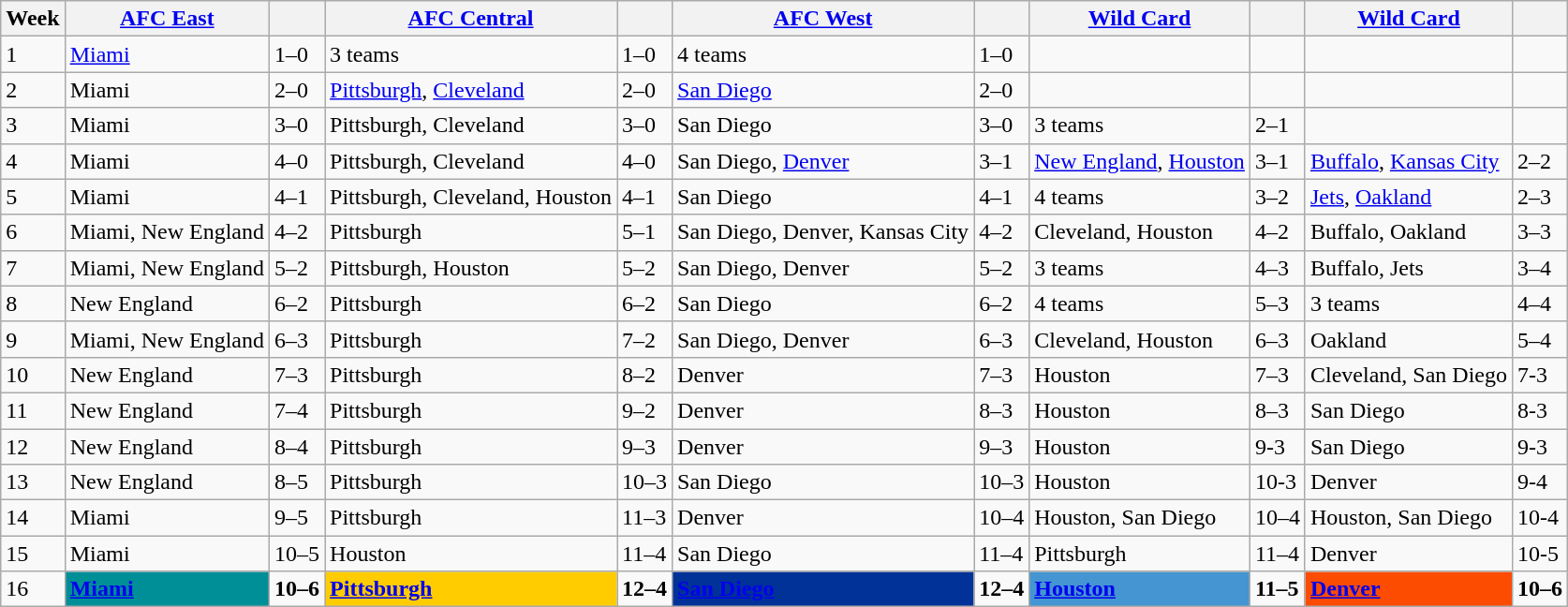<table class="wikitable">
<tr>
<th>Week</th>
<th><a href='#'>AFC East</a></th>
<th></th>
<th><a href='#'>AFC Central</a></th>
<th></th>
<th><a href='#'>AFC West</a></th>
<th></th>
<th><a href='#'>Wild Card</a></th>
<th></th>
<th><a href='#'>Wild Card</a></th>
<th></th>
</tr>
<tr>
<td>1</td>
<td><a href='#'>Miami</a></td>
<td>1–0</td>
<td>3 teams</td>
<td>1–0</td>
<td>4 teams</td>
<td>1–0</td>
<td></td>
<td></td>
<td></td>
<td></td>
</tr>
<tr>
<td>2</td>
<td>Miami</td>
<td>2–0</td>
<td><a href='#'>Pittsburgh</a>, <a href='#'>Cleveland</a></td>
<td>2–0</td>
<td><a href='#'>San Diego</a></td>
<td>2–0</td>
<td></td>
<td></td>
<td></td>
<td></td>
</tr>
<tr>
<td>3</td>
<td>Miami</td>
<td>3–0</td>
<td>Pittsburgh, Cleveland</td>
<td>3–0</td>
<td>San Diego</td>
<td>3–0</td>
<td>3 teams</td>
<td>2–1</td>
<td></td>
<td></td>
</tr>
<tr>
<td>4</td>
<td>Miami</td>
<td>4–0</td>
<td>Pittsburgh, Cleveland</td>
<td>4–0</td>
<td>San Diego, <a href='#'>Denver</a></td>
<td>3–1</td>
<td><a href='#'>New England</a>, <a href='#'>Houston</a></td>
<td>3–1</td>
<td><a href='#'>Buffalo</a>, <a href='#'>Kansas City</a></td>
<td>2–2</td>
</tr>
<tr>
<td>5</td>
<td>Miami</td>
<td>4–1</td>
<td>Pittsburgh, Cleveland, Houston</td>
<td>4–1</td>
<td>San Diego</td>
<td>4–1</td>
<td>4 teams</td>
<td>3–2</td>
<td><a href='#'>Jets</a>, <a href='#'>Oakland</a></td>
<td>2–3</td>
</tr>
<tr>
<td>6</td>
<td>Miami, New England</td>
<td>4–2</td>
<td>Pittsburgh</td>
<td>5–1</td>
<td>San Diego, Denver, Kansas City</td>
<td>4–2</td>
<td>Cleveland, Houston</td>
<td>4–2</td>
<td>Buffalo, Oakland</td>
<td>3–3</td>
</tr>
<tr>
<td>7</td>
<td>Miami, New England</td>
<td>5–2</td>
<td>Pittsburgh, Houston</td>
<td>5–2</td>
<td>San Diego, Denver</td>
<td>5–2</td>
<td>3 teams</td>
<td>4–3</td>
<td>Buffalo, Jets</td>
<td>3–4</td>
</tr>
<tr>
<td>8</td>
<td>New England</td>
<td>6–2</td>
<td>Pittsburgh</td>
<td>6–2</td>
<td>San Diego</td>
<td>6–2</td>
<td>4 teams</td>
<td>5–3</td>
<td>3 teams</td>
<td>4–4</td>
</tr>
<tr>
<td>9</td>
<td>Miami, New England</td>
<td>6–3</td>
<td>Pittsburgh</td>
<td>7–2</td>
<td>San Diego, Denver</td>
<td>6–3</td>
<td>Cleveland, Houston</td>
<td>6–3</td>
<td>Oakland</td>
<td>5–4</td>
</tr>
<tr>
<td>10</td>
<td>New England</td>
<td>7–3</td>
<td>Pittsburgh</td>
<td>8–2</td>
<td>Denver</td>
<td>7–3</td>
<td>Houston</td>
<td>7–3</td>
<td>Cleveland, San Diego</td>
<td>7-3</td>
</tr>
<tr>
<td>11</td>
<td>New England</td>
<td>7–4</td>
<td>Pittsburgh</td>
<td>9–2</td>
<td>Denver</td>
<td>8–3</td>
<td>Houston</td>
<td>8–3</td>
<td>San Diego</td>
<td>8-3</td>
</tr>
<tr>
<td>12</td>
<td>New England</td>
<td>8–4</td>
<td>Pittsburgh</td>
<td>9–3</td>
<td>Denver</td>
<td>9–3</td>
<td>Houston</td>
<td>9-3</td>
<td>San Diego</td>
<td>9-3</td>
</tr>
<tr>
<td>13</td>
<td>New England</td>
<td>8–5</td>
<td>Pittsburgh</td>
<td>10–3</td>
<td>San Diego</td>
<td>10–3</td>
<td>Houston</td>
<td>10-3</td>
<td>Denver</td>
<td>9-4</td>
</tr>
<tr>
<td>14</td>
<td>Miami</td>
<td>9–5</td>
<td>Pittsburgh</td>
<td>11–3</td>
<td>Denver</td>
<td>10–4</td>
<td>Houston, San Diego</td>
<td>10–4</td>
<td>Houston, San Diego</td>
<td>10-4</td>
</tr>
<tr>
<td>15</td>
<td>Miami</td>
<td>10–5</td>
<td>Houston</td>
<td>11–4</td>
<td>San Diego</td>
<td>11–4</td>
<td>Pittsburgh</td>
<td>11–4</td>
<td>Denver</td>
<td>10-5</td>
</tr>
<tr>
<td>16</td>
<td bgcolor="#008E97"><strong><a href='#'><span>Miami</span></a></strong></td>
<td><strong>10–6</strong></td>
<td bgcolor="#FFCC00"><strong><a href='#'><span>Pittsburgh</span></a></strong></td>
<td><strong>12–4</strong></td>
<td bgcolor="#003297"><strong><a href='#'><span>San Diego</span></a></strong></td>
<td><strong>12–4</strong></td>
<td bgcolor="#4495D2"><strong><a href='#'><span>Houston</span></a></strong></td>
<td><strong>11–5</strong></td>
<td bgcolor="#FC4C02"><strong><a href='#'><span>Denver</span></a></strong></td>
<td><strong>10–6</strong></td>
</tr>
</table>
